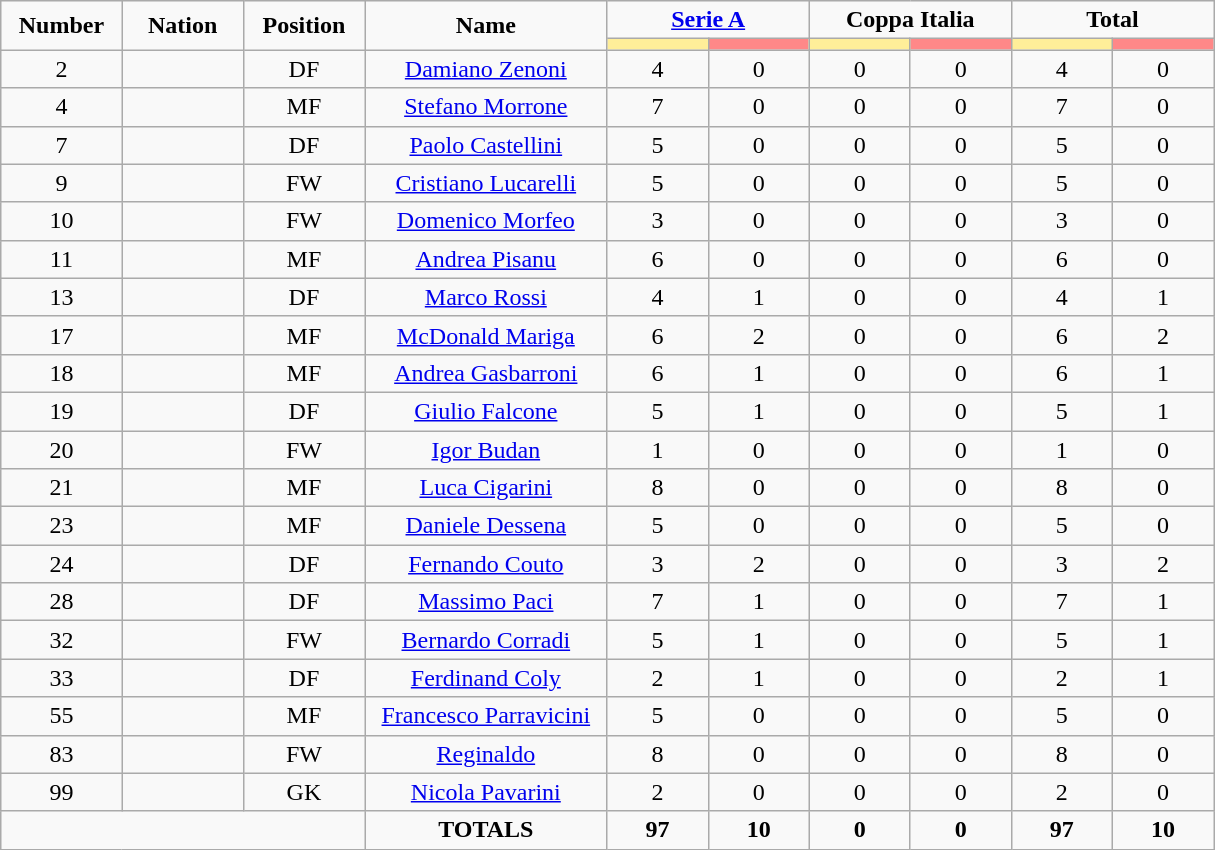<table class="wikitable" style="font-size: 100%; text-align: center;">
<tr>
<td rowspan="2" width="10%" align="center"><strong>Number</strong></td>
<td rowspan="2" width="10%" align="center"><strong>Nation</strong></td>
<td rowspan="2" width="10%" align="center"><strong>Position</strong></td>
<td rowspan="2" width="20%" align="center"><strong>Name</strong></td>
<td colspan="2" align="center"><strong><a href='#'>Serie A</a></strong></td>
<td colspan="2" align="center"><strong>Coppa Italia</strong></td>
<td colspan="2" align="center"><strong>Total</strong></td>
</tr>
<tr>
<th width=60 style="background: #FFEE99"></th>
<th width=60 style="background: #FF8888"></th>
<th width=60 style="background: #FFEE99"></th>
<th width=60 style="background: #FF8888"></th>
<th width=60 style="background: #FFEE99"></th>
<th width=60 style="background: #FF8888"></th>
</tr>
<tr>
<td>2</td>
<td></td>
<td>DF</td>
<td><a href='#'>Damiano Zenoni</a></td>
<td>4</td>
<td>0</td>
<td>0</td>
<td>0</td>
<td>4</td>
<td>0</td>
</tr>
<tr>
<td>4</td>
<td></td>
<td>MF</td>
<td><a href='#'>Stefano Morrone</a></td>
<td>7</td>
<td>0</td>
<td>0</td>
<td>0</td>
<td>7</td>
<td>0</td>
</tr>
<tr>
<td>7</td>
<td></td>
<td>DF</td>
<td><a href='#'>Paolo Castellini</a></td>
<td>5</td>
<td>0</td>
<td>0</td>
<td>0</td>
<td>5</td>
<td>0</td>
</tr>
<tr>
<td>9</td>
<td></td>
<td>FW</td>
<td><a href='#'>Cristiano Lucarelli</a></td>
<td>5</td>
<td>0</td>
<td>0</td>
<td>0</td>
<td>5</td>
<td>0</td>
</tr>
<tr>
<td>10</td>
<td></td>
<td>FW</td>
<td><a href='#'>Domenico Morfeo</a></td>
<td>3</td>
<td>0</td>
<td>0</td>
<td>0</td>
<td>3</td>
<td>0</td>
</tr>
<tr>
<td>11</td>
<td></td>
<td>MF</td>
<td><a href='#'>Andrea Pisanu</a></td>
<td>6</td>
<td>0</td>
<td>0</td>
<td>0</td>
<td>6</td>
<td>0</td>
</tr>
<tr>
<td>13</td>
<td></td>
<td>DF</td>
<td><a href='#'>Marco Rossi</a></td>
<td>4</td>
<td>1</td>
<td>0</td>
<td>0</td>
<td>4</td>
<td>1</td>
</tr>
<tr>
<td>17</td>
<td></td>
<td>MF</td>
<td><a href='#'>McDonald Mariga</a></td>
<td>6</td>
<td>2</td>
<td>0</td>
<td>0</td>
<td>6</td>
<td>2</td>
</tr>
<tr>
<td>18</td>
<td></td>
<td>MF</td>
<td><a href='#'>Andrea Gasbarroni</a></td>
<td>6</td>
<td>1</td>
<td>0</td>
<td>0</td>
<td>6</td>
<td>1</td>
</tr>
<tr>
<td>19</td>
<td></td>
<td>DF</td>
<td><a href='#'>Giulio Falcone</a></td>
<td>5</td>
<td>1</td>
<td>0</td>
<td>0</td>
<td>5</td>
<td>1</td>
</tr>
<tr>
<td>20</td>
<td></td>
<td>FW</td>
<td><a href='#'>Igor Budan</a></td>
<td>1</td>
<td>0</td>
<td>0</td>
<td>0</td>
<td>1</td>
<td>0</td>
</tr>
<tr>
<td>21</td>
<td></td>
<td>MF</td>
<td><a href='#'>Luca Cigarini</a></td>
<td>8</td>
<td>0</td>
<td>0</td>
<td>0</td>
<td>8</td>
<td>0</td>
</tr>
<tr>
<td>23</td>
<td></td>
<td>MF</td>
<td><a href='#'>Daniele Dessena</a></td>
<td>5</td>
<td>0</td>
<td>0</td>
<td>0</td>
<td>5</td>
<td>0</td>
</tr>
<tr>
<td>24</td>
<td></td>
<td>DF</td>
<td><a href='#'>Fernando Couto</a></td>
<td>3</td>
<td>2</td>
<td>0</td>
<td>0</td>
<td>3</td>
<td>2</td>
</tr>
<tr>
<td>28</td>
<td></td>
<td>DF</td>
<td><a href='#'>Massimo Paci</a></td>
<td>7</td>
<td>1</td>
<td>0</td>
<td>0</td>
<td>7</td>
<td>1</td>
</tr>
<tr>
<td>32</td>
<td></td>
<td>FW</td>
<td><a href='#'>Bernardo Corradi</a></td>
<td>5</td>
<td>1</td>
<td>0</td>
<td>0</td>
<td>5</td>
<td>1</td>
</tr>
<tr>
<td>33</td>
<td></td>
<td>DF</td>
<td><a href='#'>Ferdinand Coly</a></td>
<td>2</td>
<td>1</td>
<td>0</td>
<td>0</td>
<td>2</td>
<td>1</td>
</tr>
<tr>
<td>55</td>
<td></td>
<td>MF</td>
<td><a href='#'>Francesco Parravicini</a></td>
<td>5</td>
<td>0</td>
<td>0</td>
<td>0</td>
<td>5</td>
<td>0</td>
</tr>
<tr>
<td>83</td>
<td></td>
<td>FW</td>
<td><a href='#'>Reginaldo</a></td>
<td>8</td>
<td>0</td>
<td>0</td>
<td>0</td>
<td>8</td>
<td>0</td>
</tr>
<tr>
<td>99</td>
<td></td>
<td>GK</td>
<td><a href='#'>Nicola Pavarini</a></td>
<td>2</td>
<td>0</td>
<td>0</td>
<td>0</td>
<td>2</td>
<td>0</td>
</tr>
<tr>
<td colspan="3"></td>
<td><strong>TOTALS</strong></td>
<td><strong>97</strong></td>
<td><strong>10</strong></td>
<td><strong>0</strong></td>
<td><strong>0</strong></td>
<td><strong>97</strong></td>
<td><strong>10</strong></td>
</tr>
</table>
